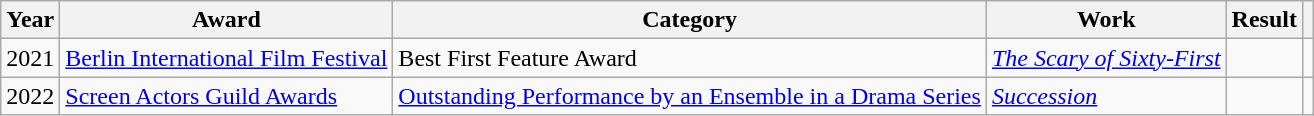<table class="wikitable sortable">
<tr>
<th>Year</th>
<th>Award</th>
<th>Category</th>
<th>Work</th>
<th>Result</th>
<th class="unsortable"></th>
</tr>
<tr>
<td>2021</td>
<td><a href='#'>Berlin International Film Festival</a></td>
<td>Best First Feature Award</td>
<td><em><a href='#'>The Scary of Sixty-First</a></em></td>
<td></td>
<td></td>
</tr>
<tr>
<td>2022</td>
<td><a href='#'>Screen Actors Guild Awards</a></td>
<td><a href='#'>Outstanding Performance by an Ensemble in a Drama Series</a></td>
<td><em><a href='#'>Succession</a></em></td>
<td></td>
<td></td>
</tr>
</table>
